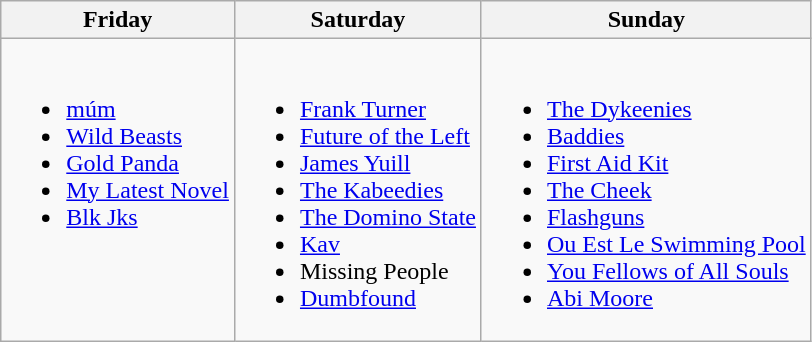<table class="wikitable">
<tr>
<th>Friday</th>
<th>Saturday</th>
<th>Sunday</th>
</tr>
<tr>
<td valign=top><br><ul><li><a href='#'>múm</a></li><li><a href='#'>Wild Beasts</a></li><li><a href='#'>Gold Panda</a></li><li><a href='#'>My Latest Novel</a></li><li><a href='#'>Blk Jks</a></li></ul></td>
<td valign=top><br><ul><li><a href='#'>Frank Turner</a></li><li><a href='#'>Future of the Left</a></li><li><a href='#'>James Yuill</a></li><li><a href='#'>The Kabeedies</a></li><li><a href='#'>The Domino State</a></li><li><a href='#'>Kav</a></li><li>Missing People</li><li><a href='#'>Dumbfound</a></li></ul></td>
<td valign=top><br><ul><li><a href='#'>The Dykeenies</a></li><li><a href='#'>Baddies</a></li><li><a href='#'>First Aid Kit</a></li><li><a href='#'>The Cheek</a></li><li><a href='#'>Flashguns</a></li><li><a href='#'>Ou Est Le Swimming Pool</a></li><li><a href='#'>You Fellows of All Souls</a></li><li><a href='#'>Abi Moore</a></li></ul></td>
</tr>
</table>
